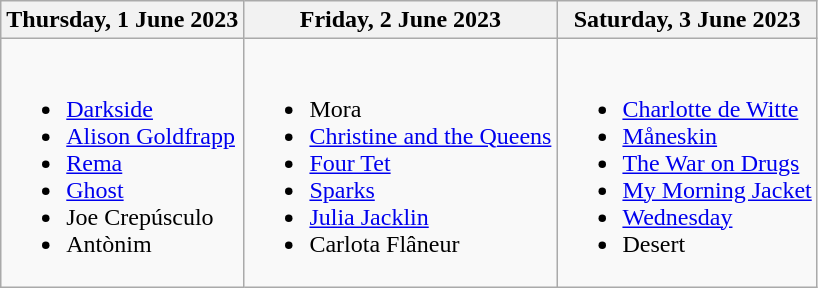<table class="wikitable">
<tr>
<th>Thursday, 1 June 2023</th>
<th>Friday, 2 June 2023</th>
<th>Saturday, 3 June 2023</th>
</tr>
<tr valign="top">
<td><br><ul><li><a href='#'>Darkside</a></li><li><a href='#'>Alison Goldfrapp</a></li><li><a href='#'>Rema</a></li><li><a href='#'>Ghost</a></li><li>Joe Crepúsculo</li><li>Antònim</li></ul></td>
<td><br><ul><li>Mora</li><li><a href='#'>Christine and the Queens</a></li><li><a href='#'>Four Tet</a></li><li><a href='#'>Sparks</a></li><li><a href='#'>Julia Jacklin</a></li><li>Carlota Flâneur</li></ul></td>
<td><br><ul><li><a href='#'>Charlotte de Witte</a></li><li><a href='#'>Måneskin</a></li><li><a href='#'>The War on Drugs</a></li><li><a href='#'>My Morning Jacket</a></li><li><a href='#'>Wednesday</a></li><li>Desert</li></ul></td>
</tr>
</table>
